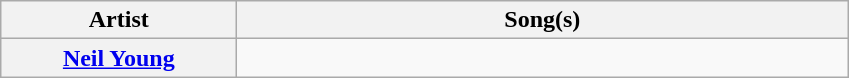<table class="wikitable plainrowheaders">
<tr>
<th scope="col" style="width:150px;">Artist</th>
<th scope="col" style="width:400px;">Song(s)</th>
</tr>
<tr>
<th scope="row"><a href='#'>Neil Young</a></th>
<td></td>
</tr>
</table>
